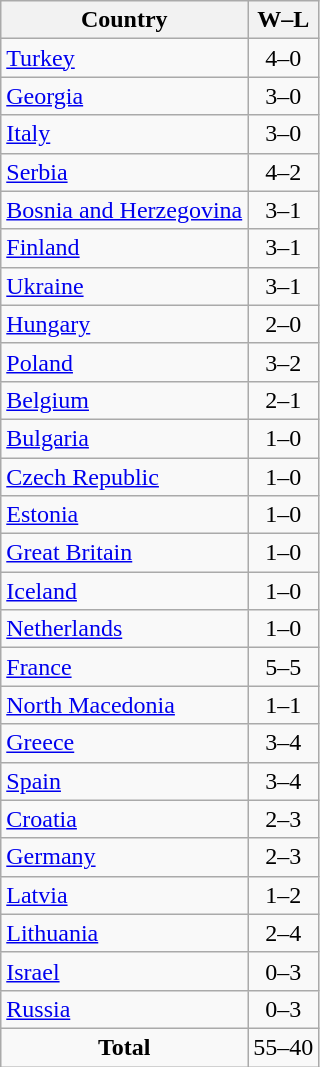<table class="wikitable sortable collapsible collapsed" style="text-align: center; font-size: 100%;">
<tr>
<th>Country</th>
<th>W–L</th>
</tr>
<tr>
<td align=left> <a href='#'>Turkey</a></td>
<td>4–0</td>
</tr>
<tr>
<td align=left> <a href='#'>Georgia</a></td>
<td>3–0</td>
</tr>
<tr>
<td align=left> <a href='#'>Italy</a></td>
<td>3–0</td>
</tr>
<tr>
<td align=left> <a href='#'>Serbia</a></td>
<td>4–2</td>
</tr>
<tr>
<td align=left> <a href='#'>Bosnia and Herzegovina</a></td>
<td>3–1</td>
</tr>
<tr>
<td align=left> <a href='#'>Finland</a></td>
<td>3–1</td>
</tr>
<tr>
<td align=left> <a href='#'>Ukraine</a></td>
<td>3–1</td>
</tr>
<tr>
<td align=left> <a href='#'>Hungary</a></td>
<td>2–0</td>
</tr>
<tr>
<td align=left> <a href='#'>Poland</a></td>
<td>3–2</td>
</tr>
<tr>
<td align=left> <a href='#'>Belgium</a></td>
<td>2–1</td>
</tr>
<tr>
<td align=left> <a href='#'>Bulgaria</a></td>
<td>1–0</td>
</tr>
<tr>
<td align=left> <a href='#'>Czech Republic</a></td>
<td>1–0</td>
</tr>
<tr>
<td align=left> <a href='#'>Estonia</a></td>
<td>1–0</td>
</tr>
<tr>
<td align=left> <a href='#'>Great Britain</a></td>
<td>1–0</td>
</tr>
<tr>
<td align=left> <a href='#'>Iceland</a></td>
<td>1–0</td>
</tr>
<tr>
<td align=left> <a href='#'>Netherlands</a></td>
<td>1–0</td>
</tr>
<tr>
<td align=left> <a href='#'>France</a></td>
<td>5–5</td>
</tr>
<tr>
<td align=left> <a href='#'>North Macedonia</a></td>
<td>1–1</td>
</tr>
<tr>
<td align=left> <a href='#'>Greece</a></td>
<td>3–4</td>
</tr>
<tr>
<td align=left> <a href='#'>Spain</a></td>
<td>3–4</td>
</tr>
<tr>
<td align=left> <a href='#'>Croatia</a></td>
<td>2–3</td>
</tr>
<tr>
<td align=left> <a href='#'>Germany</a></td>
<td>2–3</td>
</tr>
<tr>
<td align=left> <a href='#'>Latvia</a></td>
<td>1–2</td>
</tr>
<tr>
<td align=left> <a href='#'>Lithuania</a></td>
<td>2–4</td>
</tr>
<tr>
<td align=left> <a href='#'>Israel</a></td>
<td>0–3</td>
</tr>
<tr>
<td align=left> <a href='#'>Russia</a></td>
<td>0–3</td>
</tr>
<tr>
<td><strong>Total</strong></td>
<td>55–40</td>
</tr>
</table>
